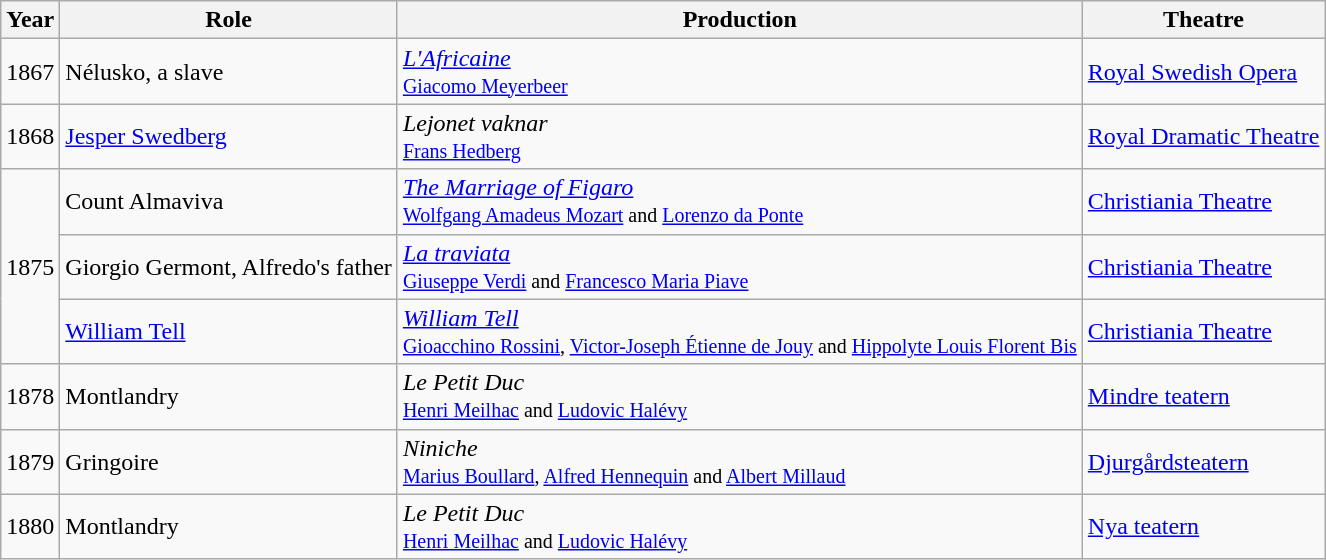<table class=wikitable>
<tr>
<th>Year</th>
<th>Role</th>
<th>Production</th>
<th>Theatre</th>
</tr>
<tr>
<td>1867</td>
<td>Nélusko, a slave</td>
<td><em><a href='#'>L'Africaine</a></em><br><small> <a href='#'>Giacomo Meyerbeer</a>  </small></td>
<td><a href='#'>Royal Swedish Opera</a></td>
</tr>
<tr>
<td>1868</td>
<td><a href='#'>Jesper Swedberg</a></td>
<td><em>Lejonet vaknar</em> <br><small> <a href='#'>Frans Hedberg</a>  </small></td>
<td><a href='#'>Royal Dramatic Theatre</a></td>
</tr>
<tr>
<td rowspan=3>1875</td>
<td>Count Almaviva</td>
<td><em><a href='#'>The Marriage of Figaro</a></em> <br><small> <a href='#'>Wolfgang Amadeus Mozart</a> and <a href='#'>Lorenzo da Ponte</a>  </small></td>
<td><a href='#'>Christiania Theatre</a></td>
</tr>
<tr>
<td>Giorgio Germont, Alfredo's father</td>
<td><em><a href='#'>La traviata</a></em> <br><small> <a href='#'>Giuseppe Verdi</a> and <a href='#'>Francesco Maria Piave</a>  </small></td>
<td><a href='#'>Christiania Theatre</a></td>
</tr>
<tr>
<td><a href='#'>William Tell</a></td>
<td><em><a href='#'>William Tell</a></em> <br><small> <a href='#'>Gioacchino Rossini</a>, <a href='#'>Victor-Joseph Étienne de Jouy</a> and <a href='#'>Hippolyte Louis Florent Bis</a>  </small></td>
<td><a href='#'>Christiania Theatre</a></td>
</tr>
<tr>
<td>1878</td>
<td>Montlandry</td>
<td><em>Le Petit Duc</em> <br><small> <a href='#'>Henri Meilhac</a> and <a href='#'>Ludovic Halévy</a>  </small></td>
<td><a href='#'>Mindre teatern</a></td>
</tr>
<tr>
<td>1879</td>
<td>Gringoire</td>
<td><em>Niniche</em> <br><small> <a href='#'>Marius Boullard</a>, <a href='#'>Alfred Hennequin</a> and <a href='#'>Albert Millaud</a>  </small></td>
<td><a href='#'>Djurgårdsteatern</a></td>
</tr>
<tr>
<td>1880</td>
<td>Montlandry</td>
<td><em>Le Petit Duc</em> <br><small> <a href='#'>Henri Meilhac</a> and <a href='#'>Ludovic Halévy</a>  </small></td>
<td><a href='#'>Nya teatern</a></td>
</tr>
</table>
